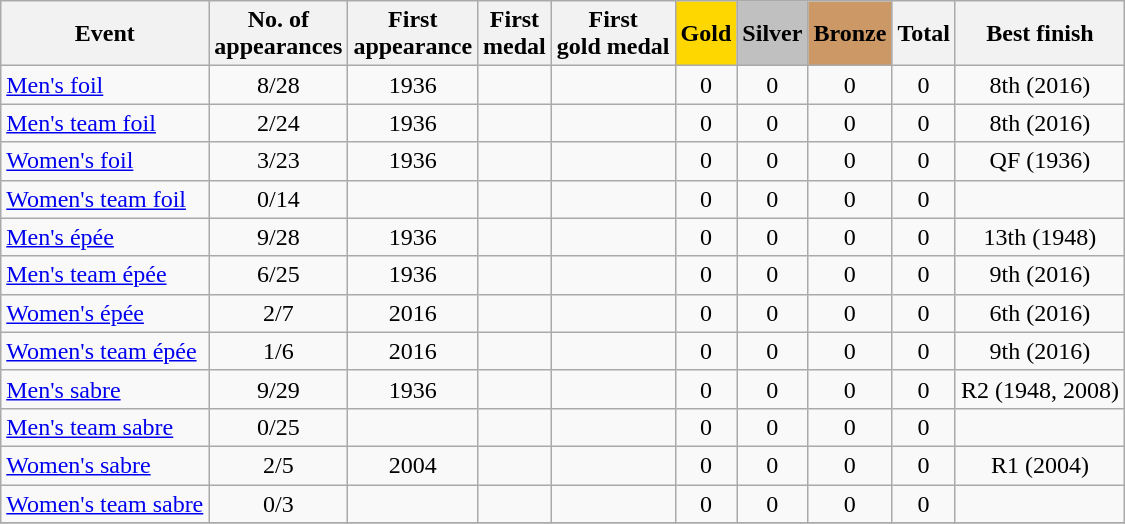<table class="wikitable sortable" style="text-align:center">
<tr>
<th>Event</th>
<th>No. of<br>appearances</th>
<th>First<br>appearance</th>
<th>First<br>medal</th>
<th>First<br>gold medal</th>
<th style="background-color:gold;">Gold</th>
<th style="background-color:silver;">Silver</th>
<th style="background-color:#c96;">Bronze</th>
<th>Total</th>
<th>Best finish</th>
</tr>
<tr>
<td align=left><a href='#'>Men's foil</a></td>
<td>8/28</td>
<td>1936</td>
<td></td>
<td></td>
<td>0</td>
<td>0</td>
<td>0</td>
<td>0</td>
<td>8th (2016)</td>
</tr>
<tr>
<td align=left><a href='#'>Men's team foil</a></td>
<td>2/24</td>
<td>1936</td>
<td></td>
<td></td>
<td>0</td>
<td>0</td>
<td>0</td>
<td>0</td>
<td>8th (2016)</td>
</tr>
<tr>
<td align=left><a href='#'>Women's foil</a></td>
<td>3/23</td>
<td>1936</td>
<td></td>
<td></td>
<td>0</td>
<td>0</td>
<td>0</td>
<td>0</td>
<td>QF (1936)</td>
</tr>
<tr>
<td align=left><a href='#'>Women's team foil</a></td>
<td>0/14</td>
<td></td>
<td></td>
<td></td>
<td>0</td>
<td>0</td>
<td>0</td>
<td>0</td>
<td></td>
</tr>
<tr>
<td align=left><a href='#'>Men's épée</a></td>
<td>9/28</td>
<td>1936</td>
<td></td>
<td></td>
<td>0</td>
<td>0</td>
<td>0</td>
<td>0</td>
<td>13th (1948)</td>
</tr>
<tr>
<td align=left><a href='#'>Men's team épée</a></td>
<td>6/25</td>
<td>1936</td>
<td></td>
<td></td>
<td>0</td>
<td>0</td>
<td>0</td>
<td>0</td>
<td>9th (2016)</td>
</tr>
<tr>
<td align=left><a href='#'>Women's épée</a></td>
<td>2/7</td>
<td>2016</td>
<td></td>
<td></td>
<td>0</td>
<td>0</td>
<td>0</td>
<td>0</td>
<td>6th (2016)</td>
</tr>
<tr>
<td align=left><a href='#'>Women's team épée</a></td>
<td>1/6</td>
<td>2016</td>
<td></td>
<td></td>
<td>0</td>
<td>0</td>
<td>0</td>
<td>0</td>
<td>9th (2016)</td>
</tr>
<tr>
<td align=left><a href='#'>Men's sabre</a></td>
<td>9/29</td>
<td>1936</td>
<td></td>
<td></td>
<td>0</td>
<td>0</td>
<td>0</td>
<td>0</td>
<td>R2 (1948, 2008)</td>
</tr>
<tr>
<td align=left><a href='#'>Men's team sabre</a></td>
<td>0/25</td>
<td></td>
<td></td>
<td></td>
<td>0</td>
<td>0</td>
<td>0</td>
<td>0</td>
<td></td>
</tr>
<tr>
<td align=left><a href='#'>Women's sabre</a></td>
<td>2/5</td>
<td>2004</td>
<td></td>
<td></td>
<td>0</td>
<td>0</td>
<td>0</td>
<td>0</td>
<td>R1 (2004)</td>
</tr>
<tr>
<td align=left><a href='#'>Women's team sabre</a></td>
<td>0/3</td>
<td></td>
<td></td>
<td></td>
<td>0</td>
<td>0</td>
<td>0</td>
<td>0</td>
<td></td>
</tr>
<tr>
</tr>
</table>
